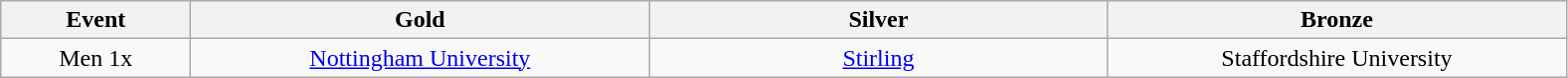<table class="wikitable" style="text-align:center">
<tr>
<th width=120>Event</th>
<th width=300>Gold</th>
<th width=300>Silver</th>
<th width=300>Bronze</th>
</tr>
<tr>
<td>Men 1x</td>
<td><a href='#'>Nottingham University</a></td>
<td><a href='#'>Stirling</a></td>
<td>Staffordshire University</td>
</tr>
</table>
